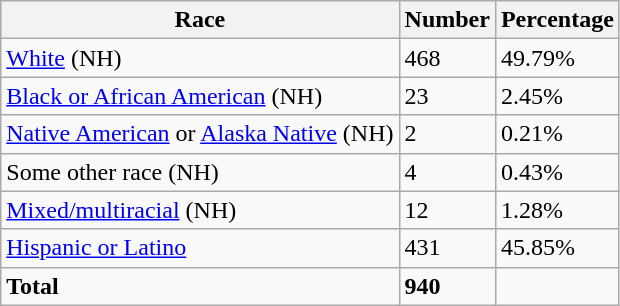<table class="wikitable">
<tr>
<th>Race</th>
<th>Number</th>
<th>Percentage</th>
</tr>
<tr>
<td><a href='#'>White</a> (NH)</td>
<td>468</td>
<td>49.79%</td>
</tr>
<tr>
<td><a href='#'>Black or African American</a> (NH)</td>
<td>23</td>
<td>2.45%</td>
</tr>
<tr>
<td><a href='#'>Native American</a> or <a href='#'>Alaska Native</a> (NH)</td>
<td>2</td>
<td>0.21%</td>
</tr>
<tr>
<td>Some other race (NH)</td>
<td>4</td>
<td>0.43%</td>
</tr>
<tr>
<td><a href='#'>Mixed/multiracial</a> (NH)</td>
<td>12</td>
<td>1.28%</td>
</tr>
<tr>
<td><a href='#'>Hispanic or Latino</a></td>
<td>431</td>
<td>45.85%</td>
</tr>
<tr>
<td><strong>Total</strong></td>
<td><strong>940</strong></td>
<td></td>
</tr>
</table>
